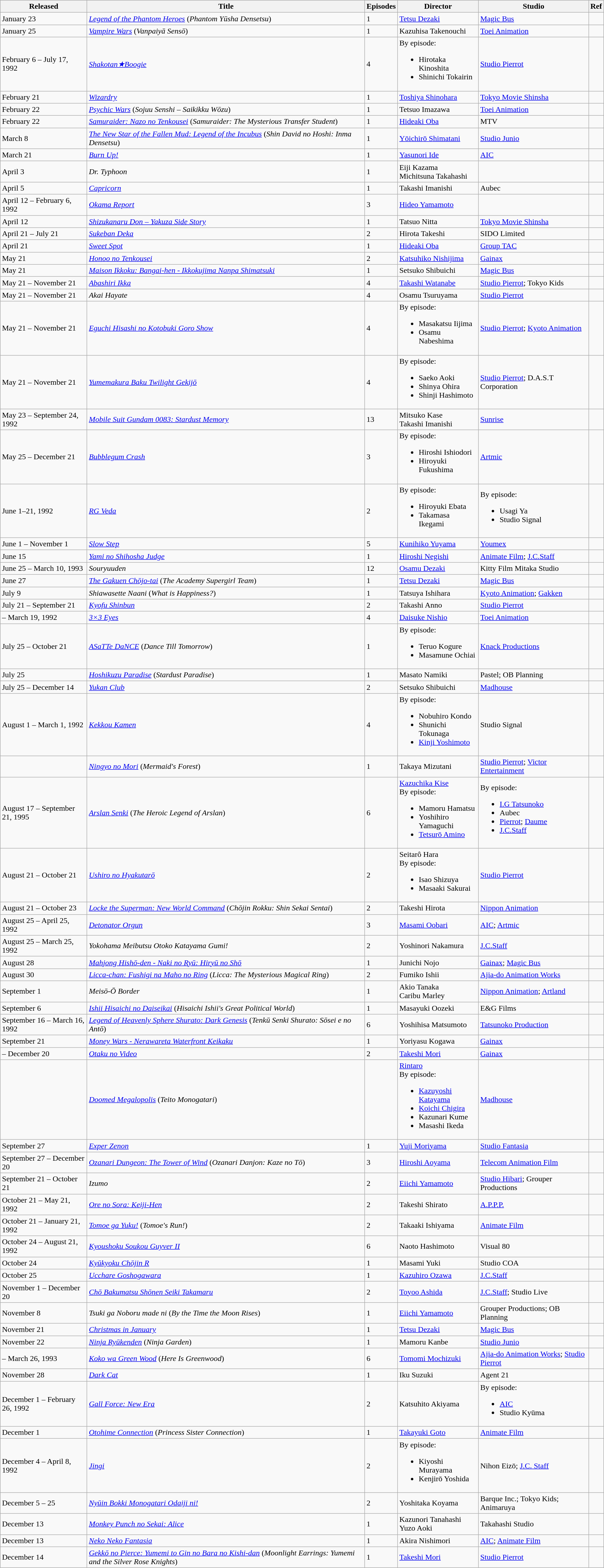<table class="wikitable sortable" border="1">
<tr>
<th>Released</th>
<th>Title</th>
<th>Episodes</th>
<th>Director</th>
<th>Studio</th>
<th>Ref</th>
</tr>
<tr>
<td>January 23</td>
<td><em><a href='#'>Legend of the Phantom Heroes</a></em> (<em>Phantom Yūsha Densetsu</em>)</td>
<td>1</td>
<td><a href='#'>Tetsu Dezaki</a></td>
<td><a href='#'>Magic Bus</a></td>
<td></td>
</tr>
<tr>
<td>January 25</td>
<td><em><a href='#'>Vampire Wars</a></em> (<em>Vanpaiyā Sensō</em>)</td>
<td>1</td>
<td>Kazuhisa Takenouchi</td>
<td><a href='#'>Toei Animation</a></td>
<td></td>
</tr>
<tr>
<td>February 6 – July 17, 1992</td>
<td><a href='#'><em>Shakotan★Boogie</em></a></td>
<td>4</td>
<td>By episode:<br><ul><li>Hirotaka Kinoshita </li><li>Shinichi Tokairin </li></ul></td>
<td><a href='#'>Studio Pierrot</a></td>
<td></td>
</tr>
<tr>
<td>February 21</td>
<td><em><a href='#'>Wizardry</a></em></td>
<td>1</td>
<td><a href='#'>Toshiya Shinohara</a></td>
<td><a href='#'>Tokyo Movie Shinsha</a></td>
<td></td>
</tr>
<tr>
<td>February 22</td>
<td><em><a href='#'>Psychic Wars</a></em> (<em>Sojuu Senshi – Saikikku Wōzu</em>)</td>
<td>1</td>
<td>Tetsuo Imazawa</td>
<td><a href='#'>Toei Animation</a></td>
<td></td>
</tr>
<tr>
<td>February 22</td>
<td><em><a href='#'>Samuraider: Nazo no Tenkousei</a></em> (<em>Samuraider: The Mysterious Transfer Student</em>)</td>
<td>1</td>
<td><a href='#'>Hideaki Oba</a></td>
<td>MTV</td>
<td></td>
</tr>
<tr>
<td>March 8</td>
<td><em><a href='#'>The New Star of the Fallen Mud: Legend of the Incubus</a></em> (<em>Shin David no Hoshi: Inma Densetsu</em>)</td>
<td>1</td>
<td><a href='#'>Yōichirō Shimatani</a></td>
<td><a href='#'>Studio Junio</a></td>
<td></td>
</tr>
<tr>
<td>March 21</td>
<td><em><a href='#'>Burn Up!</a></em></td>
<td>1</td>
<td><a href='#'>Yasunori Ide</a></td>
<td><a href='#'>AIC</a></td>
<td></td>
</tr>
<tr>
<td>April 3</td>
<td><em>Dr. Typhoon</em></td>
<td>1</td>
<td>Eiji Kazama<br>Michitsuna Takahashi</td>
<td></td>
<td></td>
</tr>
<tr>
<td>April 5</td>
<td><em><a href='#'>Capricorn</a></em></td>
<td>1</td>
<td>Takashi Imanishi</td>
<td>Aubec</td>
<td></td>
</tr>
<tr>
<td>April 12 – February 6, 1992</td>
<td><em><a href='#'>Okama Report</a></em></td>
<td>3</td>
<td><a href='#'>Hideo Yamamoto</a></td>
<td></td>
<td></td>
</tr>
<tr>
<td>April 12</td>
<td><em><a href='#'>Shizukanaru Don – Yakuza Side Story</a></em></td>
<td>1</td>
<td>Tatsuo Nitta</td>
<td><a href='#'>Tokyo Movie Shinsha</a></td>
<td></td>
</tr>
<tr>
<td>April 21 – July 21</td>
<td><em><a href='#'>Sukeban Deka</a></em></td>
<td>2</td>
<td>Hirota Takeshi</td>
<td>SIDO Limited</td>
<td></td>
</tr>
<tr>
<td>April 21</td>
<td><em><a href='#'>Sweet Spot</a></em></td>
<td>1</td>
<td><a href='#'>Hideaki Oba</a></td>
<td><a href='#'>Group TAC</a></td>
<td></td>
</tr>
<tr>
<td>May 21</td>
<td><em><a href='#'>Honoo no Tenkousei</a></em></td>
<td>2</td>
<td><a href='#'>Katsuhiko Nishijima</a></td>
<td><a href='#'>Gainax</a></td>
<td></td>
</tr>
<tr>
<td>May 21</td>
<td><a href='#'><em>Maison Ikkoku: Bangai-hen - Ikkokujima Nanpa Shimatsuki</em></a></td>
<td>1</td>
<td>Setsuko Shibuichi</td>
<td><a href='#'>Magic Bus</a></td>
<td></td>
</tr>
<tr>
<td>May 21 – November 21</td>
<td><em><a href='#'>Abashiri Ikka</a></em></td>
<td>4</td>
<td><a href='#'>Takashi Watanabe</a></td>
<td><a href='#'>Studio Pierrot</a>; Tokyo Kids</td>
<td></td>
</tr>
<tr>
<td>May 21 – November 21</td>
<td><em>Akai Hayate</em></td>
<td>4</td>
<td>Osamu Tsuruyama</td>
<td><a href='#'>Studio Pierrot</a></td>
<td></td>
</tr>
<tr>
<td>May 21 – November 21</td>
<td><em><a href='#'>Eguchi Hisashi no Kotobuki Goro Show</a></em></td>
<td>4</td>
<td>By episode:<br><ul><li>Masakatsu Iijima </li><li>Osamu Nabeshima </li></ul></td>
<td><a href='#'>Studio Pierrot</a>; <a href='#'>Kyoto Animation</a></td>
<td></td>
</tr>
<tr>
<td>May 21 – November 21</td>
<td><em><a href='#'>Yumemakura Baku Twilight Gekijō</a></em></td>
<td>4</td>
<td>By episode:<br><ul><li>Saeko Aoki </li><li>Shinya Ohira </li><li>Shinji Hashimoto </li></ul></td>
<td><a href='#'>Studio Pierrot</a>; D.A.S.T Corporation</td>
<td></td>
</tr>
<tr>
<td>May 23 – September 24, 1992</td>
<td><em><a href='#'>Mobile Suit Gundam 0083: Stardust Memory</a></em></td>
<td>13</td>
<td>Mitsuko Kase <br>Takashi Imanishi </td>
<td><a href='#'>Sunrise</a></td>
<td></td>
</tr>
<tr>
<td>May 25 – December 21</td>
<td><em><a href='#'>Bubblegum Crash</a></em></td>
<td>3</td>
<td>By episode:<br><ul><li>Hiroshi Ishiodori </li><li>Hiroyuki Fukushima </li></ul></td>
<td><a href='#'>Artmic</a></td>
<td></td>
</tr>
<tr>
<td>June 1–21, 1992</td>
<td><em><a href='#'>RG Veda</a></em></td>
<td>2</td>
<td>By episode:<br><ul><li>Hiroyuki Ebata </li><li>Takamasa Ikegami </li></ul></td>
<td>By episode:<br><ul><li>Usagi Ya </li><li>Studio Signal </li></ul></td>
<td></td>
</tr>
<tr>
<td>June 1 – November 1</td>
<td><em><a href='#'>Slow Step</a></em></td>
<td>5</td>
<td><a href='#'>Kunihiko Yuyama</a></td>
<td><a href='#'>Youmex</a></td>
<td></td>
</tr>
<tr>
<td>June 15</td>
<td><em><a href='#'>Yami no Shihosha Judge</a></em></td>
<td>1</td>
<td><a href='#'>Hiroshi Negishi</a></td>
<td><a href='#'>Animate Film</a>; <a href='#'>J.C.Staff</a></td>
<td></td>
</tr>
<tr>
<td>June 25 – March 10, 1993</td>
<td><em>Souryuuden</em></td>
<td>12</td>
<td><a href='#'>Osamu Dezaki</a></td>
<td>Kitty Film Mitaka Studio</td>
<td></td>
</tr>
<tr>
<td>June 27</td>
<td><em><a href='#'>The Gakuen Chōjo-tai</a></em> (<em>The Academy Supergirl Team</em>)</td>
<td>1</td>
<td><a href='#'>Tetsu Dezaki</a></td>
<td><a href='#'>Magic Bus</a></td>
<td></td>
</tr>
<tr>
<td>July 9</td>
<td><em>Shiawasette Naani</em> (<em>What is Happiness?</em>)</td>
<td>1</td>
<td>Tatsuya Ishihara</td>
<td><a href='#'>Kyoto Animation</a>; <a href='#'>Gakken</a></td>
<td></td>
</tr>
<tr>
<td>July 21 – September 21</td>
<td><em><a href='#'>Kyofu Shinbun</a></em></td>
<td>2</td>
<td>Takashi Anno</td>
<td><a href='#'>Studio Pierrot</a></td>
<td></td>
</tr>
<tr>
<td> – March 19, 1992</td>
<td><em><a href='#'>3×3 Eyes</a></em></td>
<td>4</td>
<td><a href='#'>Daisuke Nishio</a></td>
<td><a href='#'>Toei Animation</a></td>
<td></td>
</tr>
<tr>
<td>July 25 – October 21</td>
<td><em><a href='#'>ASaTTe DaNCE</a></em> (<em>Dance Till Tomorrow</em>)</td>
<td>1</td>
<td>By episode:<br><ul><li>Teruo Kogure </li><li>Masamune Ochiai </li></ul></td>
<td><a href='#'>Knack Productions</a></td>
<td></td>
</tr>
<tr>
<td>July 25</td>
<td><em><a href='#'>Hoshikuzu Paradise</a></em> (<em>Stardust Paradise</em>)</td>
<td>1</td>
<td>Masato Namiki</td>
<td>Pastel; OB Planning</td>
<td></td>
</tr>
<tr>
<td>July 25 – December 14</td>
<td><em><a href='#'>Yukan Club</a></em></td>
<td>2</td>
<td>Setsuko Shibuichi</td>
<td><a href='#'>Madhouse</a></td>
<td></td>
</tr>
<tr>
<td>August 1 – March 1, 1992</td>
<td><em><a href='#'>Kekkou Kamen</a></em></td>
<td>4</td>
<td>By episode:<br><ul><li>Nobuhiro Kondo </li><li>Shunichi Tokunaga </li><li><a href='#'>Kinji Yoshimoto</a> </li></ul></td>
<td>Studio Signal</td>
<td></td>
</tr>
<tr>
<td></td>
<td><em><a href='#'>Ningyo no Mori</a></em> (<em>Mermaid's Forest</em>)</td>
<td>1</td>
<td>Takaya Mizutani</td>
<td><a href='#'>Studio Pierrot</a>; <a href='#'>Victor Entertainment</a></td>
<td></td>
</tr>
<tr>
<td>August 17 – September 21, 1995</td>
<td><em><a href='#'>Arslan Senki</a></em> (<em>The Heroic Legend of Arslan</em>)</td>
<td>6</td>
<td><a href='#'>Kazuchika Kise</a> <br>By episode:<ul><li>Mamoru Hamatsu </li><li>Yoshihiro Yamaguchi </li><li><a href='#'>Tetsurō Amino</a> </li></ul></td>
<td>By episode:<br><ul><li><a href='#'>I.G Tatsunoko</a> </li><li>Aubec </li><li><a href='#'>Pierrot</a>; <a href='#'>Daume</a> </li><li><a href='#'>J.C.Staff</a> </li></ul></td>
<td></td>
</tr>
<tr>
<td>August 21 – October 21</td>
<td><em><a href='#'>Ushiro no Hyakutarō</a></em></td>
<td>2</td>
<td>Seitarô Hara<br>By episode:<ul><li>Isao Shizuya </li><li>Masaaki Sakurai </li></ul></td>
<td><a href='#'>Studio Pierrot</a></td>
<td></td>
</tr>
<tr>
<td>August 21 – October 23</td>
<td><em><a href='#'>Locke the Superman: New World Command</a></em> (<em>Chōjin Rokku: Shin Sekai Sentai</em>)</td>
<td>2</td>
<td>Takeshi Hirota</td>
<td><a href='#'>Nippon Animation</a></td>
<td></td>
</tr>
<tr>
<td>August 25 – April 25, 1992</td>
<td><em><a href='#'>Detonator Orgun</a></em></td>
<td>3</td>
<td><a href='#'>Masami Oobari</a></td>
<td><a href='#'>AIC</a>; <a href='#'>Artmic</a></td>
<td></td>
</tr>
<tr>
<td>August 25 – March 25, 1992</td>
<td><em>Yokohama Meibutsu Otoko Katayama Gumi!</em></td>
<td>2</td>
<td>Yoshinori Nakamura</td>
<td><a href='#'>J.C.Staff</a></td>
<td></td>
</tr>
<tr>
<td>August 28</td>
<td><em><a href='#'>Mahjong Hishō-den - Naki no Ryū: Hiryū no Shō</a></em></td>
<td>1</td>
<td>Junichi Nojo </td>
<td><a href='#'>Gainax</a>; <a href='#'>Magic Bus</a></td>
<td></td>
</tr>
<tr>
<td>August 30</td>
<td><em><a href='#'>Licca-chan: Fushigi na Maho no Ring</a></em> (<em>Licca: The Mysterious Magical Ring</em>)</td>
<td>2</td>
<td>Fumiko Ishii</td>
<td><a href='#'>Ajia-do Animation Works</a></td>
<td></td>
</tr>
<tr>
<td>September 1</td>
<td><em>Meisō-Ō Border</em></td>
<td>1</td>
<td>Akio Tanaka <br>Caribu Marley </td>
<td><a href='#'>Nippon Animation</a>; <a href='#'>Artland</a></td>
<td></td>
</tr>
<tr>
<td>September 6</td>
<td><em><a href='#'>Ishii Hisaichi no Daiseikai</a></em> (<em>Hisaichi Ishii's Great Political World</em>)</td>
<td>1</td>
<td>Masayuki Oozeki</td>
<td>E&G Films</td>
<td></td>
</tr>
<tr>
<td>September 16 – March 16, 1992</td>
<td><em><a href='#'>Legend of Heavenly Sphere Shurato: Dark Genesis</a></em> (<em>Tenkū Senki Shurato: Sōsei e no Antō</em>)</td>
<td>6</td>
<td>Yoshihisa Matsumoto</td>
<td><a href='#'>Tatsunoko Production</a></td>
<td></td>
</tr>
<tr>
<td>September 21</td>
<td><em><a href='#'>Money Wars - Nerawareta Waterfront Keikaku</a></em></td>
<td>1</td>
<td>Yoriyasu Kogawa</td>
<td><a href='#'>Gainax</a></td>
<td></td>
</tr>
<tr>
<td> – December 20</td>
<td><em><a href='#'>Otaku no Video</a></em></td>
<td>2</td>
<td><a href='#'>Takeshi Mori</a></td>
<td><a href='#'>Gainax</a></td>
<td></td>
</tr>
<tr>
<td></td>
<td><em><a href='#'>Doomed Megalopolis</a></em> (<em>Teito Monogatari</em>)</td>
<td></td>
<td><a href='#'>Rintaro</a> <br>By episode:<ul><li><a href='#'>Kazuyoshi Katayama</a> </li><li><a href='#'>Koichi Chigira</a> </li><li>Kazunari Kume </li><li>Masashi Ikeda </li></ul></td>
<td><a href='#'>Madhouse</a></td>
<td></td>
</tr>
<tr>
<td>September 27</td>
<td><em><a href='#'>Exper Zenon</a></em></td>
<td>1</td>
<td><a href='#'>Yuji Moriyama</a></td>
<td><a href='#'>Studio Fantasia</a></td>
<td></td>
</tr>
<tr>
<td>September 27 – December 20</td>
<td><em><a href='#'>Ozanari Dungeon: The Tower of Wind</a></em> (<em>Ozanari Danjon: Kaze no Tō</em>)</td>
<td>3</td>
<td><a href='#'>Hiroshi Aoyama</a></td>
<td><a href='#'>Telecom Animation Film</a></td>
<td></td>
</tr>
<tr>
<td>September 21 – October 21</td>
<td><em>Izumo</em></td>
<td>2</td>
<td><a href='#'>Eiichi Yamamoto</a></td>
<td><a href='#'>Studio Hibari</a>; Grouper Productions</td>
<td></td>
</tr>
<tr>
<td>October 21 – May 21, 1992</td>
<td><em><a href='#'>Ore no Sora: Keiji-Hen</a></em></td>
<td>2</td>
<td>Takeshi Shirato</td>
<td><a href='#'>A.P.P.P.</a></td>
<td></td>
</tr>
<tr>
<td>October 21 – January 21, 1992</td>
<td><em><a href='#'>Tomoe ga Yuku!</a></em> (<em>Tomoe's Run!</em>)</td>
<td>2</td>
<td>Takaaki Ishiyama</td>
<td><a href='#'>Animate Film</a></td>
<td></td>
</tr>
<tr>
<td>October 24 – August 21, 1992</td>
<td><em><a href='#'>Kyoushoku Soukou Guyver II</a></em></td>
<td>6</td>
<td>Naoto Hashimoto</td>
<td>Visual 80</td>
<td></td>
</tr>
<tr>
<td>October 24</td>
<td><em><a href='#'>Kyūkyoku Chōjin R</a></em></td>
<td>1</td>
<td>Masami Yuki</td>
<td>Studio COA</td>
<td></td>
</tr>
<tr>
<td>October 25</td>
<td><em><a href='#'>Ucchare Goshogawara</a></em></td>
<td>1</td>
<td><a href='#'>Kazuhiro Ozawa</a></td>
<td><a href='#'>J.C.Staff</a></td>
<td></td>
</tr>
<tr>
<td>November 1 – December 20</td>
<td><em><a href='#'>Chō Bakumatsu Shōnen Seiki Takamaru</a></em></td>
<td>2</td>
<td><a href='#'>Toyoo Ashida</a></td>
<td><a href='#'>J.C.Staff</a>; Studio Live</td>
<td></td>
</tr>
<tr>
<td>November 8</td>
<td><em>Tsuki ga Noboru made ni</em> (<em>By the Time the Moon Rises</em>)</td>
<td>1</td>
<td><a href='#'>Eiichi Yamamoto</a></td>
<td>Grouper Productions; OB Planning</td>
<td></td>
</tr>
<tr>
<td>November 21</td>
<td><em><a href='#'>Christmas in January</a></em></td>
<td>1</td>
<td><a href='#'>Tetsu Dezaki</a></td>
<td><a href='#'>Magic Bus</a></td>
<td></td>
</tr>
<tr>
<td>November 22</td>
<td><em><a href='#'>Ninja Ryūkenden</a></em> (<em>Ninja Garden</em>)</td>
<td>1</td>
<td>Mamoru Kanbe</td>
<td><a href='#'>Studio Junio</a></td>
<td></td>
</tr>
<tr>
<td> – March 26, 1993</td>
<td><em><a href='#'>Koko wa Green Wood</a></em> (<em>Here Is Greenwood</em>)</td>
<td>6</td>
<td><a href='#'>Tomomi Mochizuki</a></td>
<td><a href='#'>Ajia-do Animation Works</a>; <a href='#'>Studio Pierrot</a></td>
<td></td>
</tr>
<tr>
<td>November 28</td>
<td><em><a href='#'>Dark Cat</a></em></td>
<td>1</td>
<td>Iku Suzuki</td>
<td>Agent 21</td>
<td></td>
</tr>
<tr>
<td>December 1 – February 26, 1992</td>
<td><em><a href='#'>Gall Force: New Era</a></em></td>
<td>2</td>
<td>Katsuhito Akiyama</td>
<td>By episode:<br><ul><li><a href='#'>AIC</a> </li><li>Studio Kyūma </li></ul></td>
<td></td>
</tr>
<tr>
<td>December 1</td>
<td><em><a href='#'>Otohime Connection</a></em> (<em>Princess Sister Connection</em>)</td>
<td>1</td>
<td><a href='#'>Takayuki Goto</a></td>
<td><a href='#'>Animate Film</a></td>
<td></td>
</tr>
<tr>
<td>December 4 – April 8, 1992</td>
<td><em><a href='#'>Jingi</a></em></td>
<td>2</td>
<td>By episode:<br><ul><li>Kiyoshi Murayama </li><li>Kenjirō Yoshida </li></ul></td>
<td>Nihon Eizō; <a href='#'>J.C. Staff</a></td>
<td></td>
</tr>
<tr>
<td>December 5 – 25</td>
<td><em><a href='#'>Nyūin Bokki Monogatari Odaiji ni!</a></em></td>
<td>2</td>
<td>Yoshitaka Koyama</td>
<td>Barque Inc.; Tokyo Kids; Animaruya</td>
<td></td>
</tr>
<tr>
<td>December 13</td>
<td><em><a href='#'>Monkey Punch no Sekai: Alice</a></em></td>
<td>1</td>
<td>Kazunori Tanahashi<br>Yuzo Aoki</td>
<td>Takahashi Studio</td>
<td></td>
</tr>
<tr>
<td>December 13</td>
<td><em><a href='#'>Neko Neko Fantasia</a></em></td>
<td>1</td>
<td>Akira Nishimori</td>
<td><a href='#'>AIC</a>; <a href='#'>Animate Film</a></td>
<td></td>
</tr>
<tr>
<td>December 14</td>
<td><em><a href='#'>Gekkō no Pierce: Yumemi to Gin no Bara no Kishi-dan</a></em> (<em>Moonlight Earrings: Yumemi and the Silver Rose Knights</em>)</td>
<td>1</td>
<td><a href='#'>Takeshi Mori</a></td>
<td><a href='#'>Studio Pierrot</a></td>
<td></td>
</tr>
</table>
